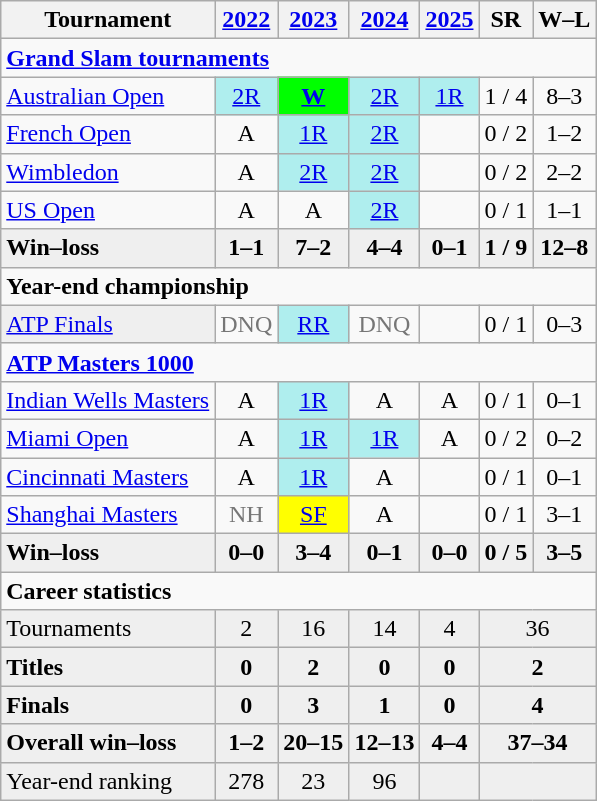<table class=wikitable style=text-align:center>
<tr>
<th>Tournament</th>
<th><a href='#'>2022</a></th>
<th><a href='#'>2023</a></th>
<th><a href='#'>2024</a></th>
<th><a href='#'>2025</a></th>
<th>SR</th>
<th>W–L</th>
</tr>
<tr>
<td colspan="7" style="text-align:left"><strong><a href='#'>Grand Slam tournaments</a></strong></td>
</tr>
<tr>
<td style="text-align:left"><a href='#'>Australian Open</a></td>
<td bgcolor=afeeee><a href='#'>2R</a></td>
<td bgcolor=lime><strong><a href='#'>W</a></strong></td>
<td bgcolor=afeeee><a href='#'>2R</a></td>
<td bgcolor=afeeee><a href='#'>1R</a></td>
<td>1 / 4</td>
<td>8–3</td>
</tr>
<tr>
<td style="text-align:left"><a href='#'>French Open</a></td>
<td>A</td>
<td bgcolor=afeeee><a href='#'>1R</a></td>
<td bgcolor=afeeee><a href='#'>2R</a></td>
<td></td>
<td>0 / 2</td>
<td>1–2</td>
</tr>
<tr>
<td style="text-align:left"><a href='#'>Wimbledon</a></td>
<td>A</td>
<td bgcolor=afeeee><a href='#'>2R</a></td>
<td bgcolor=afeeee><a href='#'>2R</a></td>
<td></td>
<td>0 / 2</td>
<td>2–2</td>
</tr>
<tr>
<td style="text-align:left"><a href='#'>US Open</a></td>
<td>A</td>
<td>A</td>
<td bgcolor=afeeee><a href='#'>2R</a></td>
<td></td>
<td>0 / 1</td>
<td>1–1</td>
</tr>
<tr style=font-weight:bold;background:#efefef>
<td style=text-align:left>Win–loss</td>
<td>1–1</td>
<td>7–2</td>
<td>4–4</td>
<td>0–1</td>
<td>1 / 9</td>
<td>12–8</td>
</tr>
<tr>
<td colspan="7" align="left"><strong>Year-end championship</strong></td>
</tr>
<tr>
<td bgcolor=efefef align=left><a href='#'>ATP Finals</a></td>
<td colspan=1 style=color:#767676>DNQ</td>
<td bgcolor=afeeee><a href='#'>RR</a></td>
<td colspan=1 style=color:#767676>DNQ</td>
<td></td>
<td>0 / 1</td>
<td>0–3</td>
</tr>
<tr>
<td colspan="7" style="text-align:left"><strong><a href='#'>ATP Masters 1000</a></strong></td>
</tr>
<tr>
<td style="text-align:left"><a href='#'>Indian Wells Masters</a></td>
<td>A</td>
<td bgcolor=afeeee><a href='#'>1R</a></td>
<td>A</td>
<td>A</td>
<td>0 / 1</td>
<td>0–1</td>
</tr>
<tr>
<td style="text-align:left"><a href='#'>Miami Open</a></td>
<td>A</td>
<td bgcolor=afeeee><a href='#'>1R</a></td>
<td bgcolor=afeeee><a href='#'>1R</a></td>
<td>A</td>
<td>0 / 2</td>
<td>0–2</td>
</tr>
<tr>
<td style="text-align:left"><a href='#'>Cincinnati Masters</a></td>
<td>A</td>
<td bgcolor=afeeee><a href='#'>1R</a></td>
<td>A</td>
<td></td>
<td>0 / 1</td>
<td>0–1</td>
</tr>
<tr>
<td style="text-align:left"><a href='#'>Shanghai Masters</a></td>
<td style=color:#767676>NH</td>
<td bgcolor=yellow><a href='#'>SF</a></td>
<td>A</td>
<td></td>
<td>0 / 1</td>
<td>3–1</td>
</tr>
<tr style="font-weight:bold;background:#efefef">
<td style="text-align:left">Win–loss</td>
<td>0–0</td>
<td>3–4</td>
<td>0–1</td>
<td>0–0</td>
<td>0 / 5</td>
<td>3–5</td>
</tr>
<tr>
<td colspan="7" style="text-align:left"><strong>Career statistics</strong></td>
</tr>
<tr style="background:#efefef">
<td style="text-align:left">Tournaments</td>
<td>2</td>
<td>16</td>
<td>14</td>
<td>4</td>
<td colspan="2">36</td>
</tr>
<tr style="font-weight:bold;background:#efefef">
<td style="text-align:left">Titles</td>
<td>0</td>
<td>2</td>
<td>0</td>
<td>0</td>
<td colspan="2">2</td>
</tr>
<tr style="font-weight:bold;background:#efefef">
<td style="text-align:left">Finals</td>
<td>0</td>
<td>3</td>
<td>1</td>
<td>0</td>
<td colspan="2">4</td>
</tr>
<tr style="font-weight:bold;background:#efefef">
<td style="text-align:left">Overall win–loss</td>
<td>1–2</td>
<td>20–15</td>
<td>12–13</td>
<td>4–4</td>
<td colspan="2">37–34</td>
</tr>
<tr style="background:#efefef">
<td style="text-align:left">Year-end ranking</td>
<td>278</td>
<td>23</td>
<td>96</td>
<td></td>
<td colspan="2"><strong></strong></td>
</tr>
</table>
